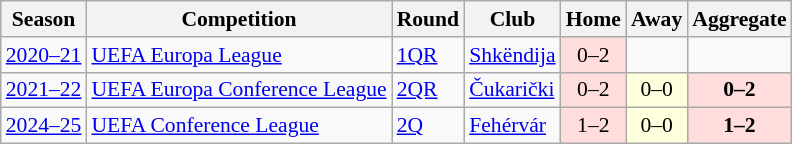<table class="wikitable mw-collapsible mw-collapsed" align=center cellspacing="0" cellpadding="3" style="border:1px solid #AAAAAA;font-size:90%">
<tr>
<th>Season</th>
<th>Competition</th>
<th>Round</th>
<th>Club</th>
<th>Home</th>
<th>Away</th>
<th>Aggregate</th>
</tr>
<tr>
<td><a href='#'>2020–21</a></td>
<td><a href='#'>UEFA Europa League</a></td>
<td><a href='#'>1QR</a></td>
<td> <a href='#'>Shkëndija</a></td>
<td style="text-align:center; background:#fdd;">0–2</td>
<td></td>
<td></td>
</tr>
<tr>
<td><a href='#'>2021–22</a></td>
<td><a href='#'>UEFA Europa Conference League</a></td>
<td><a href='#'>2QR</a></td>
<td> <a href='#'>Čukarički</a></td>
<td style="text-align:center; background:#fdd;">0–2</td>
<td style="text-align:center; background:#ffffdd;">0–0</td>
<td style="text-align:center; background:#fdd;"><strong>0–2</strong></td>
</tr>
<tr>
<td><a href='#'>2024–25</a></td>
<td><a href='#'>UEFA Conference League</a></td>
<td><a href='#'>2Q</a></td>
<td> <a href='#'>Fehérvár</a></td>
<td style="text-align:center; background:#fdd;">1–2</td>
<td style="text-align:center; background:#ffffdd;">0–0</td>
<td style="text-align:center; background:#fdd;"><strong>1–2</strong></td>
</tr>
</table>
